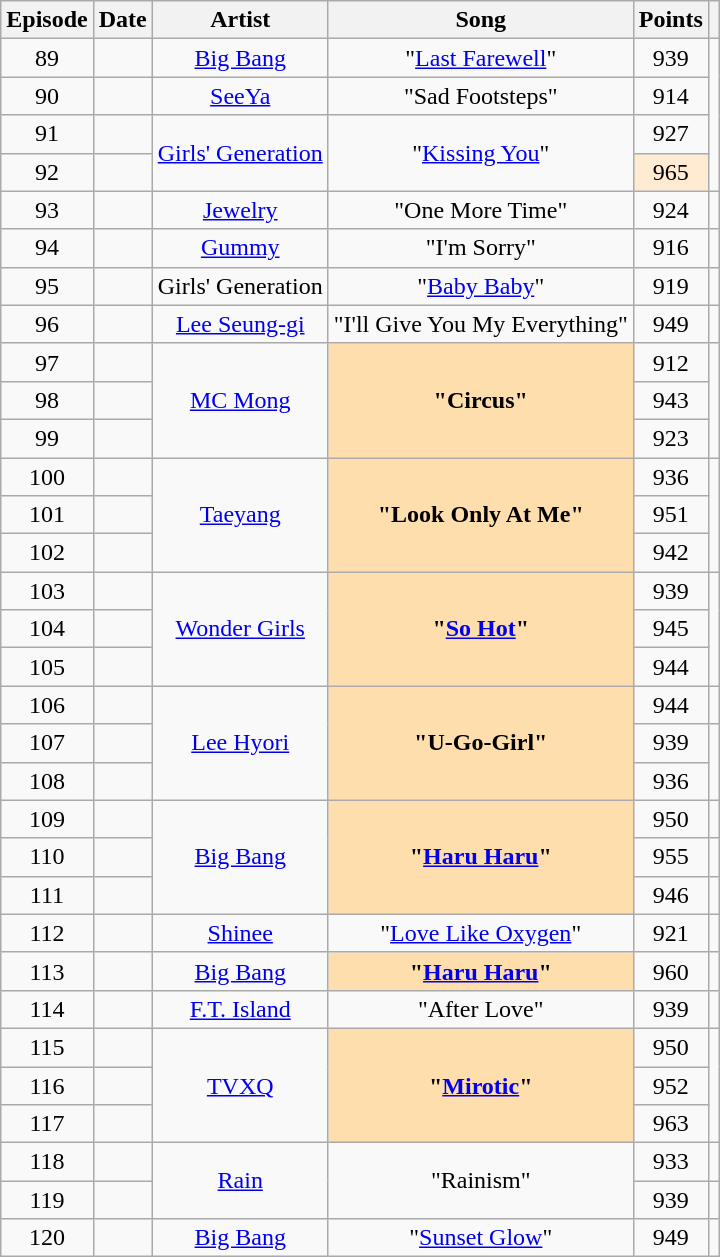<table class="wikitable sortable" style=text-align:center>
<tr>
<th>Episode</th>
<th>Date</th>
<th>Artist</th>
<th>Song</th>
<th>Points</th>
<th class=unsortable></th>
</tr>
<tr>
<td>89</td>
<td></td>
<td><a href='#'>Big Bang</a></td>
<td>"<a href='#'>Last Farewell</a>"</td>
<td>939</td>
<td rowspan="4"> </td>
</tr>
<tr>
<td>90</td>
<td></td>
<td><a href='#'>SeeYa</a></td>
<td>"Sad Footsteps"</td>
<td>914</td>
</tr>
<tr>
<td>91</td>
<td></td>
<td rowspan="2"><a href='#'>Girls' Generation</a></td>
<td rowspan="2">"<a href='#'>Kissing You</a>"</td>
<td>927</td>
</tr>
<tr>
<td>92</td>
<td></td>
<td style="background: #ffebd2">965</td>
</tr>
<tr>
<td>93</td>
<td></td>
<td><a href='#'>Jewelry</a></td>
<td>"One More Time"</td>
<td>924</td>
<td></td>
</tr>
<tr>
<td>94</td>
<td></td>
<td><a href='#'>Gummy</a></td>
<td>"I'm Sorry"</td>
<td>916</td>
<td></td>
</tr>
<tr>
<td>95</td>
<td></td>
<td>Girls' Generation</td>
<td>"<a href='#'>Baby Baby</a>"</td>
<td>919</td>
<td></td>
</tr>
<tr>
<td>96</td>
<td></td>
<td><a href='#'>Lee Seung-gi</a></td>
<td>"I'll Give You My Everything"</td>
<td>949</td>
<td></td>
</tr>
<tr>
<td>97</td>
<td></td>
<td rowspan="3"><a href='#'>MC Mong</a></td>
<td rowspan="3" style="font-weight: bold; background: navajowhite;">"Circus"</td>
<td>912</td>
<td rowspan="3"></td>
</tr>
<tr>
<td>98</td>
<td></td>
<td>943</td>
</tr>
<tr>
<td>99</td>
<td></td>
<td>923</td>
</tr>
<tr>
<td>100</td>
<td></td>
<td rowspan="3"><a href='#'>Taeyang</a></td>
<td rowspan="3" style="font-weight: bold; background: navajowhite;">"Look Only At Me"</td>
<td>936</td>
<td rowspan="3"></td>
</tr>
<tr>
<td>101</td>
<td></td>
<td>951</td>
</tr>
<tr>
<td>102</td>
<td></td>
<td>942</td>
</tr>
<tr>
<td>103</td>
<td></td>
<td rowspan="3"><a href='#'>Wonder Girls</a></td>
<td rowspan="3" style="font-weight: bold; background: navajowhite;">"<a href='#'>So Hot</a>"</td>
<td>939</td>
<td rowspan="3"></td>
</tr>
<tr>
<td>104</td>
<td></td>
<td>945</td>
</tr>
<tr>
<td>105</td>
<td></td>
<td>944</td>
</tr>
<tr>
<td>106</td>
<td></td>
<td rowspan="3"><a href='#'>Lee Hyori</a></td>
<td rowspan="3" style="font-weight: bold; background: navajowhite;">"U-Go-Girl"</td>
<td>944</td>
<td></td>
</tr>
<tr>
<td>107</td>
<td></td>
<td>939</td>
<td rowspan="2"> </td>
</tr>
<tr>
<td>108</td>
<td></td>
<td>936</td>
</tr>
<tr>
<td>109</td>
<td></td>
<td rowspan="3"><a href='#'>Big Bang</a></td>
<td rowspan="3" style="font-weight: bold; background: navajowhite;">"<a href='#'>Haru Haru</a>"</td>
<td>950</td>
<td></td>
</tr>
<tr>
<td>110</td>
<td></td>
<td>955</td>
<td></td>
</tr>
<tr>
<td>111</td>
<td></td>
<td>946</td>
<td> </td>
</tr>
<tr>
<td>112</td>
<td></td>
<td><a href='#'>Shinee</a></td>
<td>"<a href='#'>Love Like Oxygen</a>"</td>
<td>921</td>
<td></td>
</tr>
<tr>
<td>113</td>
<td></td>
<td><a href='#'>Big Bang</a></td>
<td style="font-weight: bold; background: navajowhite;">"<a href='#'>Haru Haru</a>"</td>
<td>960</td>
<td></td>
</tr>
<tr>
<td>114</td>
<td></td>
<td><a href='#'>F.T. Island</a></td>
<td>"After Love"</td>
<td>939</td>
<td> </td>
</tr>
<tr>
<td>115</td>
<td></td>
<td rowspan="3"><a href='#'>TVXQ</a></td>
<td rowspan="3" style="font-weight: bold; background: navajowhite;">"<a href='#'>Mirotic</a>"</td>
<td>950</td>
<td rowspan="3"></td>
</tr>
<tr>
<td>116</td>
<td></td>
<td>952</td>
</tr>
<tr>
<td>117</td>
<td></td>
<td>963</td>
</tr>
<tr>
<td>118</td>
<td></td>
<td rowspan="2"><a href='#'>Rain</a></td>
<td rowspan="2">"Rainism"</td>
<td>933</td>
<td></td>
</tr>
<tr>
<td>119</td>
<td></td>
<td>939</td>
<td></td>
</tr>
<tr>
<td>120</td>
<td></td>
<td><a href='#'>Big Bang</a></td>
<td>"<a href='#'>Sunset Glow</a>"</td>
<td>949</td>
<td></td>
</tr>
</table>
